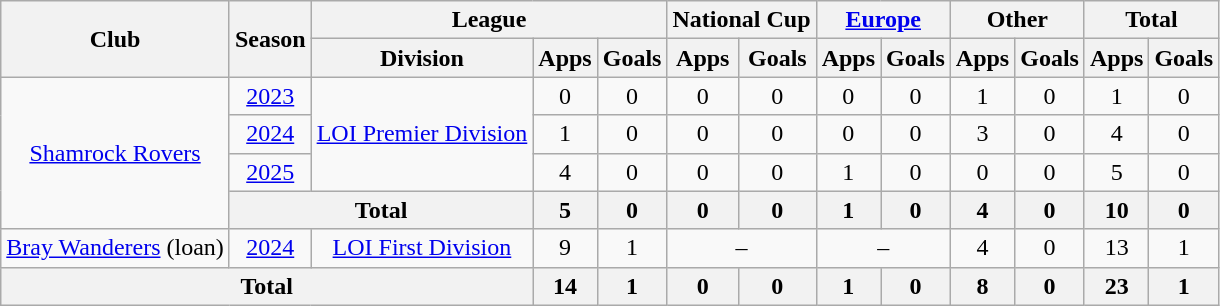<table class=wikitable style="text-align: center">
<tr>
<th rowspan=2>Club</th>
<th rowspan=2>Season</th>
<th colspan=3>League</th>
<th colspan=2>National Cup</th>
<th colspan=2><a href='#'>Europe</a></th>
<th colspan=2>Other</th>
<th colspan=2>Total</th>
</tr>
<tr>
<th>Division</th>
<th>Apps</th>
<th>Goals</th>
<th>Apps</th>
<th>Goals</th>
<th>Apps</th>
<th>Goals</th>
<th>Apps</th>
<th>Goals</th>
<th>Apps</th>
<th>Goals</th>
</tr>
<tr>
<td rowspan="4"><a href='#'>Shamrock Rovers</a></td>
<td><a href='#'>2023</a></td>
<td rowspan="3"><a href='#'>LOI Premier Division</a></td>
<td>0</td>
<td>0</td>
<td>0</td>
<td>0</td>
<td>0</td>
<td>0</td>
<td>1</td>
<td>0</td>
<td>1</td>
<td>0</td>
</tr>
<tr>
<td><a href='#'>2024</a></td>
<td>1</td>
<td>0</td>
<td>0</td>
<td>0</td>
<td>0</td>
<td>0</td>
<td>3</td>
<td>0</td>
<td>4</td>
<td>0</td>
</tr>
<tr>
<td><a href='#'>2025</a></td>
<td>4</td>
<td>0</td>
<td>0</td>
<td>0</td>
<td>1</td>
<td>0</td>
<td>0</td>
<td>0</td>
<td>5</td>
<td>0</td>
</tr>
<tr>
<th colspan="2">Total</th>
<th>5</th>
<th>0</th>
<th>0</th>
<th>0</th>
<th>1</th>
<th>0</th>
<th>4</th>
<th>0</th>
<th>10</th>
<th>0</th>
</tr>
<tr>
<td><a href='#'>Bray Wanderers</a> (loan)</td>
<td><a href='#'>2024</a></td>
<td><a href='#'>LOI First Division</a></td>
<td>9</td>
<td>1</td>
<td colspan="2">–</td>
<td colspan="2">–</td>
<td>4</td>
<td>0</td>
<td>13</td>
<td>1</td>
</tr>
<tr>
<th colspan="3">Total</th>
<th>14</th>
<th>1</th>
<th>0</th>
<th>0</th>
<th>1</th>
<th>0</th>
<th>8</th>
<th>0</th>
<th>23</th>
<th>1</th>
</tr>
</table>
